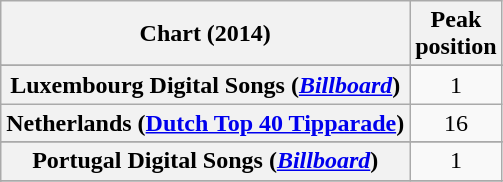<table class="wikitable plainrowheaders sortable" style="text-align:center;">
<tr>
<th scope="col">Chart (2014)</th>
<th scope="col">Peak<br>position</th>
</tr>
<tr>
</tr>
<tr>
</tr>
<tr>
</tr>
<tr>
</tr>
<tr>
</tr>
<tr>
</tr>
<tr>
</tr>
<tr>
</tr>
<tr>
</tr>
<tr>
</tr>
<tr>
<th scope="row">Luxembourg Digital Songs (<em><a href='#'>Billboard</a></em>)</th>
<td>1</td>
</tr>
<tr>
<th scope="row">Netherlands (<a href='#'>Dutch Top 40 Tipparade</a>)</th>
<td>16</td>
</tr>
<tr>
</tr>
<tr>
</tr>
<tr>
<th scope="row">Portugal Digital Songs (<em><a href='#'>Billboard</a></em>)</th>
<td>1</td>
</tr>
<tr>
</tr>
<tr>
</tr>
<tr>
</tr>
<tr>
</tr>
<tr>
</tr>
</table>
